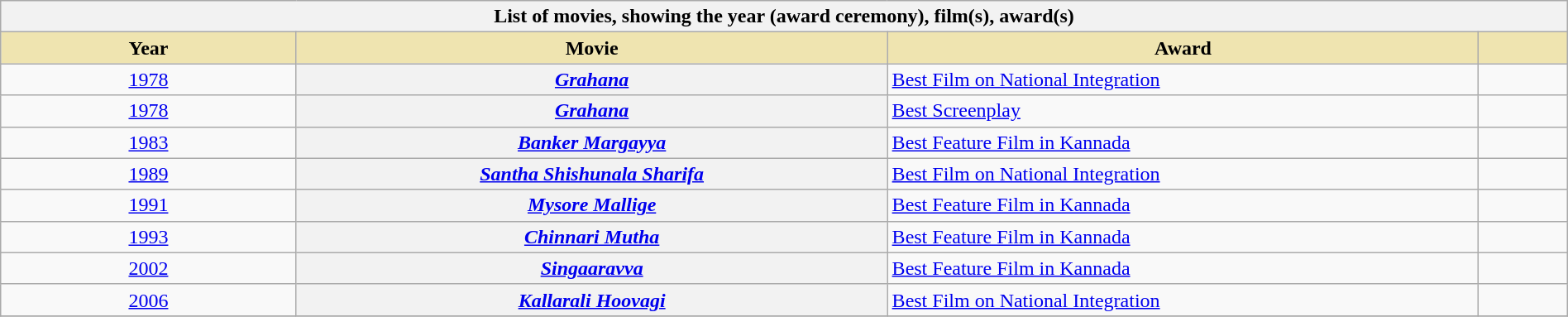<table class="wikitable sortable plainrowheaders" style="width:100%">
<tr>
<th colspan="6">List of movies, showing the year (award ceremony), film(s), award(s)</th>
</tr>
<tr>
<th scope="col" style="background-color:#EFE4B0;width:10%;">Year</th>
<th scope="col" style="background-color:#EFE4B0;width:20%;">Movie</th>
<th scope="col" style="background-color:#EFE4B0;width:20%;">Award</th>
<th scope="col" style="background-color:#EFE4B0;width:3%" class="unsortable"></th>
</tr>
<tr>
<td align="center"><a href='#'>1978<br></a></td>
<th scope="row"><em><a href='#'>Grahana</a></em></th>
<td><a href='#'>Best Film on National Integration</a></td>
<td align="center"></td>
</tr>
<tr>
<td align="center"><a href='#'>1978<br></a></td>
<th scope="row"><em><a href='#'>Grahana</a></em></th>
<td><a href='#'>Best Screenplay</a></td>
<td align="center"></td>
</tr>
<tr>
<td align="center"><a href='#'>1983<br></a></td>
<th scope="row"><em><a href='#'>Banker Margayya</a></em></th>
<td><a href='#'>Best Feature Film in Kannada</a></td>
<td align="center"></td>
</tr>
<tr>
<td align="center"><a href='#'>1989<br></a></td>
<th scope="row"><em><a href='#'>Santha Shishunala Sharifa</a></em></th>
<td><a href='#'>Best Film on National Integration</a></td>
<td align="center"></td>
</tr>
<tr>
<td align="center"><a href='#'>1991<br></a></td>
<th scope="row"><em><a href='#'>Mysore Mallige</a></em></th>
<td><a href='#'>Best Feature Film in Kannada</a></td>
<td align="center"></td>
</tr>
<tr>
<td align="center"><a href='#'>1993<br></a></td>
<th scope="row"><em><a href='#'>Chinnari Mutha</a></em></th>
<td><a href='#'>Best Feature Film in Kannada</a></td>
<td align="center"></td>
</tr>
<tr>
<td align="center"><a href='#'>2002<br></a></td>
<th scope="row"><em><a href='#'>Singaaravva</a></em></th>
<td><a href='#'>Best Feature Film in Kannada</a></td>
<td align="center"></td>
</tr>
<tr>
<td align="center"><a href='#'>2006<br></a></td>
<th scope="row"><em><a href='#'>Kallarali Hoovagi</a></em></th>
<td><a href='#'>Best Film on National Integration</a></td>
<td align="center"></td>
</tr>
<tr>
</tr>
</table>
